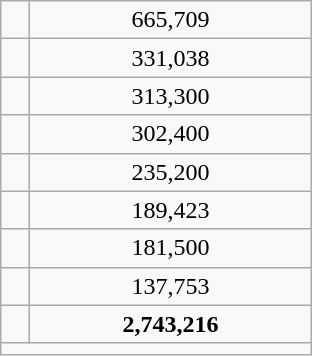<table class="wikitable" style="float:right; text-align:center; width:13em;">
<tr>
<td></td>
<td>665,709</td>
</tr>
<tr>
<td></td>
<td>331,038</td>
</tr>
<tr>
<td></td>
<td>313,300</td>
</tr>
<tr>
<td></td>
<td>302,400</td>
</tr>
<tr>
<td></td>
<td>235,200</td>
</tr>
<tr>
<td></td>
<td>189,423</td>
</tr>
<tr>
<td></td>
<td>181,500</td>
</tr>
<tr>
<td></td>
<td>137,753</td>
</tr>
<tr>
<td></td>
<td><strong>2,743,216</strong></td>
</tr>
<tr>
<td colspan=2></td>
</tr>
</table>
